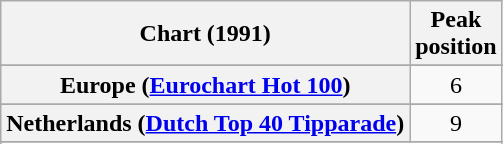<table class="wikitable sortable plainrowheaders" style="text-align:center">
<tr>
<th>Chart (1991)</th>
<th>Peak<br>position</th>
</tr>
<tr>
</tr>
<tr>
<th scope="row">Europe (<a href='#'>Eurochart Hot 100</a>)</th>
<td>6</td>
</tr>
<tr>
</tr>
<tr>
</tr>
<tr>
<th scope="row">Netherlands (<a href='#'>Dutch Top 40 Tipparade</a>)</th>
<td>9</td>
</tr>
<tr>
</tr>
<tr>
</tr>
<tr>
</tr>
</table>
